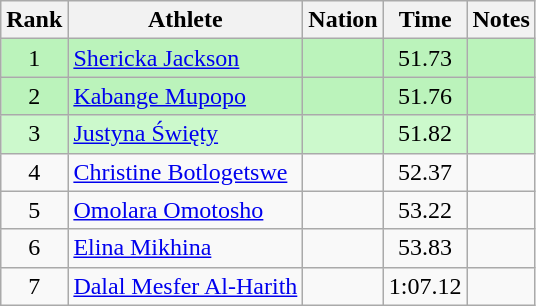<table class="wikitable sortable" style="text-align:center">
<tr>
<th>Rank</th>
<th>Athlete</th>
<th>Nation</th>
<th>Time</th>
<th>Notes</th>
</tr>
<tr bgcolor=#bbf3bb>
<td>1</td>
<td align=left><a href='#'>Shericka Jackson</a></td>
<td align=left></td>
<td>51.73</td>
<td></td>
</tr>
<tr bgcolor=#bbf3bb>
<td>2</td>
<td align=left><a href='#'>Kabange Mupopo</a></td>
<td align=left></td>
<td>51.76</td>
<td></td>
</tr>
<tr bgcolor=#ccf9cc>
<td>3</td>
<td align=left><a href='#'>Justyna Święty</a></td>
<td align=left></td>
<td>51.82</td>
<td></td>
</tr>
<tr>
<td>4</td>
<td align=left><a href='#'>Christine Botlogetswe</a></td>
<td align=left></td>
<td>52.37</td>
<td></td>
</tr>
<tr>
<td>5</td>
<td align=left><a href='#'>Omolara Omotosho</a></td>
<td align=left></td>
<td>53.22</td>
<td></td>
</tr>
<tr>
<td>6</td>
<td align=left><a href='#'>Elina Mikhina</a></td>
<td align=left></td>
<td>53.83</td>
<td></td>
</tr>
<tr>
<td>7</td>
<td align=left><a href='#'>Dalal Mesfer Al-Harith</a></td>
<td align=left></td>
<td>1:07.12</td>
<td></td>
</tr>
</table>
